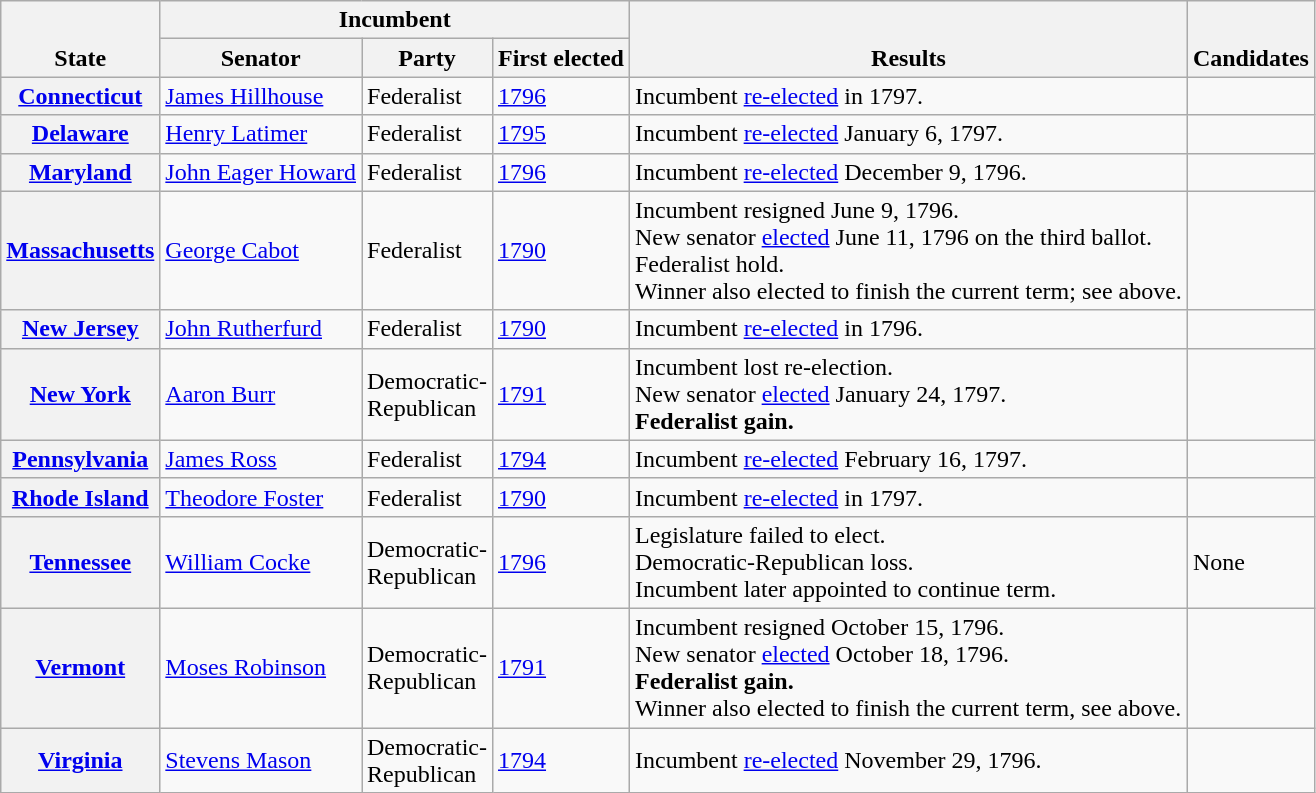<table class=wikitable>
<tr valign=bottom>
<th rowspan=2>State</th>
<th colspan=3>Incumbent</th>
<th rowspan=2>Results</th>
<th rowspan=2>Candidates</th>
</tr>
<tr>
<th>Senator</th>
<th>Party</th>
<th>First elected</th>
</tr>
<tr>
<th><a href='#'>Connecticut</a></th>
<td><a href='#'>James Hillhouse</a></td>
<td>Federalist</td>
<td><a href='#'>1796 </a></td>
<td>Incumbent <a href='#'>re-elected</a> in 1797.</td>
<td nowrap></td>
</tr>
<tr>
<th><a href='#'>Delaware</a></th>
<td><a href='#'>Henry Latimer</a></td>
<td>Federalist</td>
<td><a href='#'>1795 </a></td>
<td>Incumbent <a href='#'>re-elected</a> January 6, 1797.</td>
<td nowrap></td>
</tr>
<tr>
<th><a href='#'>Maryland</a></th>
<td><a href='#'>John Eager Howard</a></td>
<td>Federalist</td>
<td><a href='#'>1796 </a></td>
<td>Incumbent <a href='#'>re-elected</a> December 9, 1796.</td>
<td nowrap></td>
</tr>
<tr>
<th><a href='#'>Massachusetts</a></th>
<td><a href='#'>George Cabot</a></td>
<td>Federalist</td>
<td><a href='#'>1790</a></td>
<td>Incumbent resigned June 9, 1796.<br>New senator <a href='#'>elected</a> June 11, 1796 on the third ballot.<br>Federalist hold.<br>Winner also elected to finish the current term; see above.</td>
<td nowrap></td>
</tr>
<tr>
<th><a href='#'>New Jersey</a></th>
<td><a href='#'>John Rutherfurd</a></td>
<td>Federalist</td>
<td><a href='#'>1790</a></td>
<td>Incumbent <a href='#'>re-elected</a> in 1796.</td>
<td nowrap></td>
</tr>
<tr>
<th><a href='#'>New York</a></th>
<td><a href='#'>Aaron Burr</a></td>
<td>Democratic-<br>Republican</td>
<td><a href='#'>1791</a></td>
<td>Incumbent lost re-election.<br>New senator <a href='#'>elected</a> January 24, 1797.<br><strong>Federalist gain.</strong></td>
<td nowrap></td>
</tr>
<tr>
<th><a href='#'>Pennsylvania</a></th>
<td><a href='#'>James Ross</a></td>
<td>Federalist</td>
<td><a href='#'>1794 </a></td>
<td>Incumbent <a href='#'>re-elected</a> February 16, 1797.</td>
<td nowrap></td>
</tr>
<tr>
<th><a href='#'>Rhode Island</a></th>
<td><a href='#'>Theodore Foster</a></td>
<td>Federalist</td>
<td><a href='#'>1790</a></td>
<td>Incumbent <a href='#'>re-elected</a> in 1797.</td>
<td nowrap></td>
</tr>
<tr>
<th><a href='#'>Tennessee</a></th>
<td><a href='#'>William Cocke</a></td>
<td>Democratic-<br>Republican</td>
<td><a href='#'>1796</a></td>
<td>Legislature failed to elect.<br>Democratic-Republican loss.<br>Incumbent later appointed to continue term.</td>
<td>None</td>
</tr>
<tr>
<th><a href='#'>Vermont</a></th>
<td><a href='#'>Moses Robinson</a></td>
<td>Democratic-<br>Republican</td>
<td><a href='#'>1791</a> </td>
<td>Incumbent resigned October 15, 1796.<br>New senator <a href='#'>elected</a> October 18, 1796.<br><strong>Federalist gain.</strong><br>Winner also elected to finish the current term, see above.</td>
<td nowrap></td>
</tr>
<tr>
<th><a href='#'>Virginia</a></th>
<td><a href='#'>Stevens Mason</a></td>
<td>Democratic-<br>Republican</td>
<td><a href='#'>1794 </a></td>
<td>Incumbent <a href='#'>re-elected</a> November 29, 1796.</td>
<td nowrap></td>
</tr>
</table>
